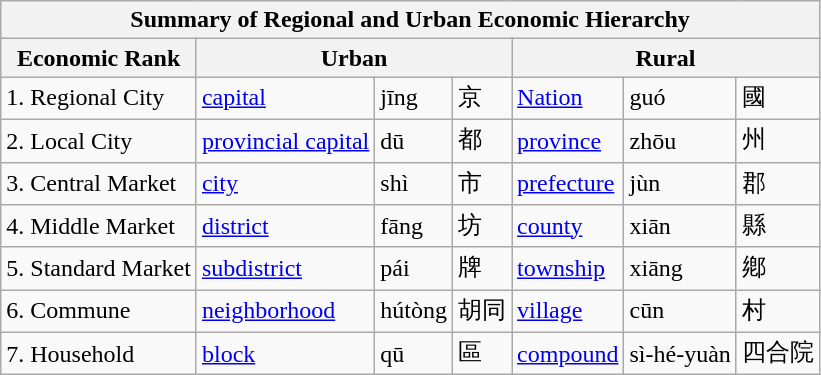<table class="wikitable collapsible">
<tr>
<th colspan="7">Summary of Regional and Urban Economic Hierarchy</th>
</tr>
<tr>
<th>Economic Rank</th>
<th colspan="3">Urban</th>
<th colspan="3">Rural</th>
</tr>
<tr>
<td>1. Regional City</td>
<td><a href='#'>capital</a></td>
<td>jīng</td>
<td>京</td>
<td><a href='#'>Nation</a></td>
<td>guó</td>
<td>國</td>
</tr>
<tr>
<td>2. Local City</td>
<td><a href='#'>provincial capital</a></td>
<td>dū</td>
<td>都</td>
<td><a href='#'>province</a></td>
<td>zhōu</td>
<td>州</td>
</tr>
<tr>
<td>3. Central Market</td>
<td><a href='#'>city</a></td>
<td>shì</td>
<td>市</td>
<td><a href='#'>prefecture</a></td>
<td>jùn</td>
<td>郡</td>
</tr>
<tr>
<td>4. Middle Market</td>
<td><a href='#'>district</a></td>
<td>fāng</td>
<td>坊</td>
<td><a href='#'>county</a></td>
<td>xiān</td>
<td>縣</td>
</tr>
<tr>
<td>5. Standard Market</td>
<td><a href='#'>subdistrict</a></td>
<td>pái</td>
<td>牌</td>
<td><a href='#'>township</a></td>
<td>xiāng</td>
<td>鄕</td>
</tr>
<tr>
<td>6. Commune</td>
<td><a href='#'>neighborhood</a></td>
<td>hútòng</td>
<td>胡同</td>
<td><a href='#'>village</a></td>
<td>cūn</td>
<td>村</td>
</tr>
<tr>
<td>7. Household</td>
<td><a href='#'>block</a></td>
<td>qū</td>
<td>區</td>
<td><a href='#'>compound</a></td>
<td>sì-hé-yuàn</td>
<td>四合院</td>
</tr>
</table>
